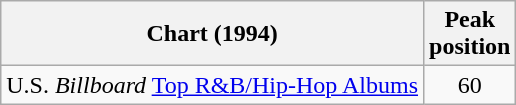<table class="wikitable">
<tr>
<th align="left">Chart (1994)</th>
<th align="left">Peak<br>position</th>
</tr>
<tr>
<td align="left">U.S. <em>Billboard</em> <a href='#'>Top R&B/Hip-Hop Albums</a></td>
<td align="center">60</td>
</tr>
</table>
